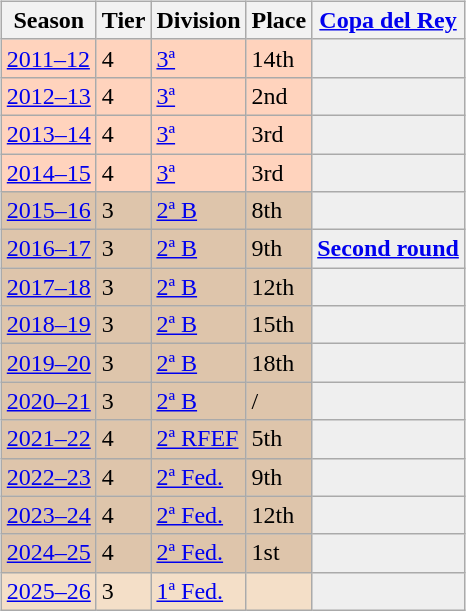<table>
<tr>
<td valign="top" width=0%><br><table class="wikitable">
<tr style="background:#f0f6fa;">
<th>Season</th>
<th>Tier</th>
<th>Division</th>
<th>Place</th>
<th><a href='#'>Copa del Rey</a></th>
</tr>
<tr>
<td style="background:#FFD3BD;"><a href='#'>2011–12</a></td>
<td style="background:#FFD3BD;">4</td>
<td style="background:#FFD3BD;"><a href='#'>3ª</a></td>
<td style="background:#FFD3BD;">14th</td>
<th style="background:#efefef;"></th>
</tr>
<tr>
<td style="background:#FFD3BD;"><a href='#'>2012–13</a></td>
<td style="background:#FFD3BD;">4</td>
<td style="background:#FFD3BD;"><a href='#'>3ª</a></td>
<td style="background:#FFD3BD;">2nd</td>
<th style="background:#efefef;"></th>
</tr>
<tr>
<td style="background:#FFD3BD;"><a href='#'>2013–14</a></td>
<td style="background:#FFD3BD;">4</td>
<td style="background:#FFD3BD;"><a href='#'>3ª</a></td>
<td style="background:#FFD3BD;">3rd</td>
<th style="background:#efefef;"></th>
</tr>
<tr>
<td style="background:#FFD3BD;"><a href='#'>2014–15</a></td>
<td style="background:#FFD3BD;">4</td>
<td style="background:#FFD3BD;"><a href='#'>3ª</a></td>
<td style="background:#FFD3BD;">3rd</td>
<th style="background:#efefef;"></th>
</tr>
<tr>
<td style="background:#DEC5AB;"><a href='#'>2015–16</a></td>
<td style="background:#DEC5AB;">3</td>
<td style="background:#DEC5AB;"><a href='#'>2ª B</a></td>
<td style="background:#DEC5AB;">8th</td>
<th style="background:#efefef;"></th>
</tr>
<tr>
<td style="background:#DEC5AB;"><a href='#'>2016–17</a></td>
<td style="background:#DEC5AB;">3</td>
<td style="background:#DEC5AB;"><a href='#'>2ª B</a></td>
<td style="background:#DEC5AB;">9th</td>
<th style="background:#efefef;"><a href='#'>Second round</a></th>
</tr>
<tr>
<td style="background:#DEC5AB;"><a href='#'>2017–18</a></td>
<td style="background:#DEC5AB;">3</td>
<td style="background:#DEC5AB;"><a href='#'>2ª B</a></td>
<td style="background:#DEC5AB;">12th</td>
<th style="background:#efefef;"></th>
</tr>
<tr>
<td style="background:#DEC5AB;"><a href='#'>2018–19</a></td>
<td style="background:#DEC5AB;">3</td>
<td style="background:#DEC5AB;"><a href='#'>2ª B</a></td>
<td style="background:#DEC5AB;">15th</td>
<th style="background:#efefef;"></th>
</tr>
<tr>
<td style="background:#DEC5AB;"><a href='#'>2019–20</a></td>
<td style="background:#DEC5AB;">3</td>
<td style="background:#DEC5AB;"><a href='#'>2ª B</a></td>
<td style="background:#DEC5AB;">18th</td>
<th style="background:#efefef;"></th>
</tr>
<tr>
<td style="background:#DEC5AB;"><a href='#'>2020–21</a></td>
<td style="background:#DEC5AB;">3</td>
<td style="background:#DEC5AB;"><a href='#'>2ª B</a></td>
<td style="background:#DEC5AB;"> / </td>
<th style="background:#efefef;"></th>
</tr>
<tr>
<td style="background:#DEC5AB;"><a href='#'>2021–22</a></td>
<td style="background:#DEC5AB;">4</td>
<td style="background:#DEC5AB;"><a href='#'>2ª RFEF</a></td>
<td style="background:#DEC5AB;">5th</td>
<th style="background:#efefef;"></th>
</tr>
<tr>
<td style="background:#DEC5AB;"><a href='#'>2022–23</a></td>
<td style="background:#DEC5AB;">4</td>
<td style="background:#DEC5AB;"><a href='#'>2ª Fed.</a></td>
<td style="background:#DEC5AB;">9th</td>
<th style="background:#efefef;"></th>
</tr>
<tr>
<td style="background:#DEC5AB;"><a href='#'>2023–24</a></td>
<td style="background:#DEC5AB;">4</td>
<td style="background:#DEC5AB;"><a href='#'>2ª Fed.</a></td>
<td style="background:#DEC5AB;">12th</td>
<th style="background:#efefef;"></th>
</tr>
<tr>
<td style="background:#DEC5AB;"><a href='#'>2024–25</a></td>
<td style="background:#DEC5AB;">4</td>
<td style="background:#DEC5AB;"><a href='#'>2ª Fed.</a></td>
<td style="background:#DEC5AB;">1st</td>
<th style="background:#efefef;"></th>
</tr>
<tr>
<td style="background:#F4DFC8;"><a href='#'>2025–26</a></td>
<td style="background:#F4DFC8;">3</td>
<td style="background:#F4DFC8;"><a href='#'>1ª Fed.</a></td>
<td style="background:#F4DFC8;"></td>
<th style="background:#efefef;"></th>
</tr>
</table>
</td>
</tr>
</table>
